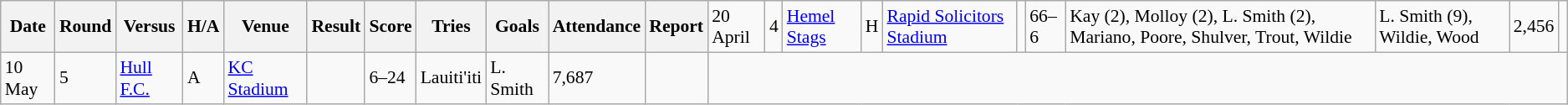<table class="wikitable defaultleft col2center col4center col7center col10right" style="font-size:90%;">
<tr>
<th>Date</th>
<th>Round</th>
<th>Versus</th>
<th>H/A</th>
<th>Venue</th>
<th>Result</th>
<th>Score</th>
<th>Tries</th>
<th>Goals</th>
<th>Attendance</th>
<th>Report</th>
<td>20 April</td>
<td>4</td>
<td> <a href='#'>Hemel Stags</a></td>
<td>H</td>
<td><a href='#'>Rapid Solicitors Stadium</a></td>
<td></td>
<td>66–6</td>
<td>Kay (2), Molloy (2), L. Smith (2), Mariano, Poore, Shulver, Trout, Wildie</td>
<td>L. Smith (9), Wildie, Wood</td>
<td>2,456</td>
<td></td>
</tr>
<tr>
<td>10 May</td>
<td>5</td>
<td> <a href='#'>Hull F.C.</a></td>
<td>A</td>
<td><a href='#'>KC Stadium</a></td>
<td></td>
<td>6–24</td>
<td>Lauiti'iti</td>
<td>L. Smith</td>
<td>7,687</td>
<td></td>
</tr>
</table>
